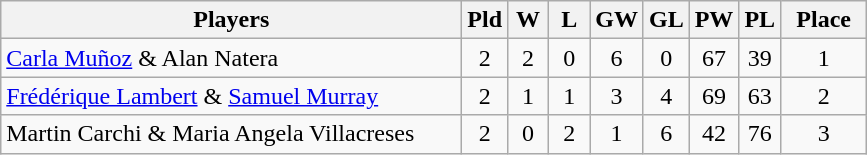<table class=wikitable style="text-align:center">
<tr>
<th width=300>Players</th>
<th width=20>Pld</th>
<th width=20>W</th>
<th width=20>L</th>
<th width=20>GW</th>
<th width=20>GL</th>
<th width=20>PW</th>
<th width=20>PL</th>
<th width=50>Place</th>
</tr>
<tr>
<td align=left> <a href='#'>Carla Muñoz</a> & Alan Natera</td>
<td>2</td>
<td>2</td>
<td>0</td>
<td>6</td>
<td>0</td>
<td>67</td>
<td>39</td>
<td>1</td>
</tr>
<tr>
<td align=left> <a href='#'>Frédérique Lambert</a> & <a href='#'>Samuel Murray</a></td>
<td>2</td>
<td>1</td>
<td>1</td>
<td>3</td>
<td>4</td>
<td>69</td>
<td>63</td>
<td>2</td>
</tr>
<tr>
<td align=left> Martin Carchi & Maria Angela Villacreses</td>
<td>2</td>
<td>0</td>
<td>2</td>
<td>1</td>
<td>6</td>
<td>42</td>
<td>76</td>
<td>3</td>
</tr>
</table>
